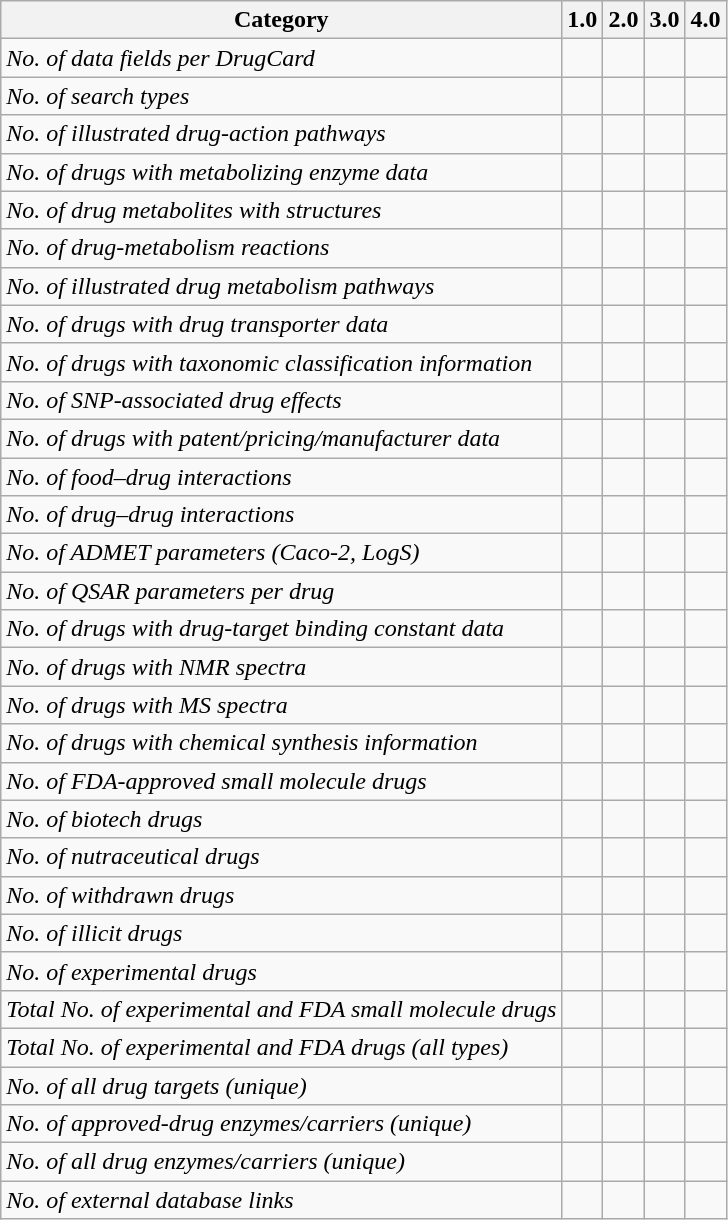<table class="wikitable">
<tr>
<th>Category</th>
<th>1.0</th>
<th>2.0</th>
<th>3.0</th>
<th>4.0</th>
</tr>
<tr>
<td><em>No. of data fields per DrugCard</em></td>
<td align="right"></td>
<td align="right"></td>
<td align="right"></td>
<td align="right"></td>
</tr>
<tr>
<td><em>No. of search types</em></td>
<td align="right"></td>
<td align="right"></td>
<td align="right"></td>
<td align="right"></td>
</tr>
<tr>
<td><em>No. of illustrated drug-action pathways </em></td>
<td align="right"></td>
<td align="right"></td>
<td align="right"></td>
<td align="right"></td>
</tr>
<tr>
<td><em>No. of drugs with metabolizing enzyme data </em></td>
<td align="right"></td>
<td align="right"></td>
<td align="right"></td>
<td align="right"></td>
</tr>
<tr>
<td><em>No. of drug metabolites with structures</em></td>
<td align="right"></td>
<td align="right"></td>
<td align="right"></td>
<td align="right"></td>
</tr>
<tr>
<td><em>No. of drug-metabolism reactions</em></td>
<td align="right"></td>
<td align="right"></td>
<td align="right"></td>
<td align="right"></td>
</tr>
<tr>
<td><em>No. of illustrated drug metabolism pathways</em></td>
<td align="right"></td>
<td align="right"></td>
<td align="right"></td>
<td align="right"></td>
</tr>
<tr>
<td><em>No. of drugs with drug transporter data</em></td>
<td align="right"></td>
<td align="right"></td>
<td align="right"></td>
<td align="right"></td>
</tr>
<tr>
<td><em>No. of drugs with taxonomic classification information</em></td>
<td align="right"></td>
<td align="right"></td>
<td align="right"></td>
<td align="right"></td>
</tr>
<tr>
<td><em>No. of SNP-associated drug effects</em></td>
<td align="right"></td>
<td align="right"></td>
<td align="right"></td>
<td align="right"></td>
</tr>
<tr>
<td><em>No. of drugs with patent/pricing/manufacturer data</em></td>
<td align="right"></td>
<td align="right"></td>
<td align="right"></td>
<td align="right"></td>
</tr>
<tr>
<td><em>No. of food–drug interactions</em></td>
<td align="right"></td>
<td align="right"></td>
<td align="right"></td>
<td align="right"></td>
</tr>
<tr>
<td><em>No. of drug–drug interactions</em></td>
<td align="right"></td>
<td align="right"></td>
<td align="right"></td>
<td align="right"></td>
</tr>
<tr>
<td><em>No. of ADMET parameters (Caco-2, LogS)</em></td>
<td align="right"></td>
<td align="right"></td>
<td align="right"></td>
<td align="right"></td>
</tr>
<tr>
<td><em>No. of QSAR parameters per drug</em></td>
<td align="right"></td>
<td align="right"></td>
<td align="right"></td>
<td align="right"></td>
</tr>
<tr>
<td><em>No. of drugs with drug-target binding constant data</em></td>
<td align="right"></td>
<td align="right"></td>
<td align="right"></td>
<td align="right"></td>
</tr>
<tr>
<td><em>No. of drugs with NMR spectra</em></td>
<td align="right"></td>
<td align="right"></td>
<td align="right"></td>
<td align="right"></td>
</tr>
<tr>
<td><em>No. of drugs with MS spectra</em></td>
<td align="right"></td>
<td align="right"></td>
<td align="right"></td>
<td align="right"></td>
</tr>
<tr>
<td><em>No. of drugs with chemical synthesis information</em></td>
<td align="right"></td>
<td align="right"></td>
<td align="right"></td>
<td align="right"></td>
</tr>
<tr>
<td><em>No. of FDA-approved small molecule drugs</em></td>
<td align="right"></td>
<td align="right"></td>
<td align="right"></td>
<td align="right"></td>
</tr>
<tr>
<td><em>No. of biotech drugs</em></td>
<td align="right"></td>
<td align="right"></td>
<td align="right"></td>
<td align="right"></td>
</tr>
<tr>
<td><em>No. of nutraceutical drugs</em></td>
<td align="right"></td>
<td align="right"></td>
<td align="right"></td>
<td align="right"></td>
</tr>
<tr>
<td><em>No. of withdrawn drugs</em></td>
<td align="right"></td>
<td align="right"></td>
<td align="right"></td>
<td align="right"></td>
</tr>
<tr>
<td><em>No. of illicit drugs</em></td>
<td align="right"></td>
<td align="right"></td>
<td align="right"></td>
<td align="right"></td>
</tr>
<tr>
<td><em>No. of experimental drugs</em></td>
<td align="right"></td>
<td align="right"></td>
<td align="right"></td>
<td align="right"></td>
</tr>
<tr>
<td><em>Total No. of experimental and FDA small molecule drugs</em></td>
<td align="right"></td>
<td align="right"></td>
<td align="right"></td>
<td align="right"></td>
</tr>
<tr>
<td><em>Total No. of experimental and FDA drugs (all types)</em></td>
<td align="right"></td>
<td align="right"></td>
<td align="right"></td>
<td align="right"></td>
</tr>
<tr>
<td><em>No. of all drug targets (unique)</em></td>
<td align="right"></td>
<td align="right"></td>
<td align="right"></td>
<td align="right"></td>
</tr>
<tr>
<td><em>No. of approved-drug enzymes/carriers (unique)</em></td>
<td align="right"></td>
<td align="right"></td>
<td align="right"></td>
<td align="right"></td>
</tr>
<tr>
<td><em>No. of all drug enzymes/carriers (unique)</em></td>
<td align="right"></td>
<td align="right"></td>
<td align="right"></td>
<td align="right"></td>
</tr>
<tr>
<td><em>No. of external database links</em></td>
<td align="right"></td>
<td align="right"></td>
<td align="right"></td>
<td align="right"></td>
</tr>
</table>
